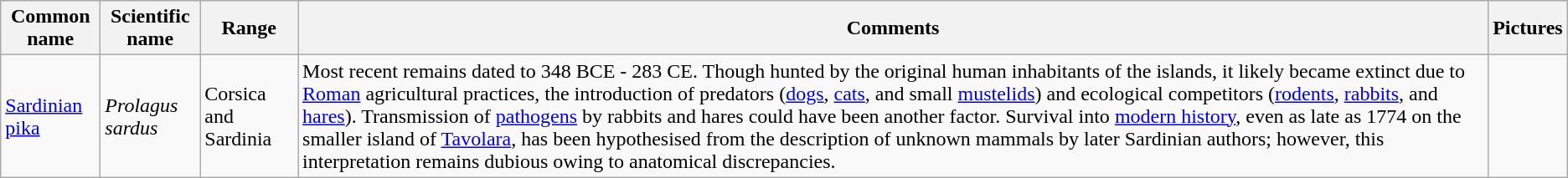<table class="wikitable">
<tr>
<th>Common name</th>
<th>Scientific name</th>
<th>Range</th>
<th class="unsortable">Comments</th>
<th class="unsortable">Pictures</th>
</tr>
<tr>
<td><a href='#'>Sardinian pika</a></td>
<td><em>Prolagus sardus</em></td>
<td>Corsica and Sardinia</td>
<td>Most recent remains dated to 348 BCE - 283 CE. Though hunted by the original human inhabitants of the islands, it likely became extinct due to <a href='#'>Roman</a> agricultural practices, the introduction of predators (<a href='#'>dogs</a>, <a href='#'>cats</a>, and small <a href='#'>mustelids</a>) and ecological competitors (<a href='#'>rodents</a>, <a href='#'>rabbits</a>, and <a href='#'>hares</a>). Transmission of <a href='#'>pathogens</a> by rabbits and hares could have been another factor. Survival into <a href='#'>modern history</a>, even as late as 1774 on the smaller island of <a href='#'>Tavolara</a>, has been hypothesised from the description of unknown mammals by later Sardinian authors; however, this interpretation remains dubious owing to anatomical discrepancies.</td>
<td></td>
</tr>
</table>
